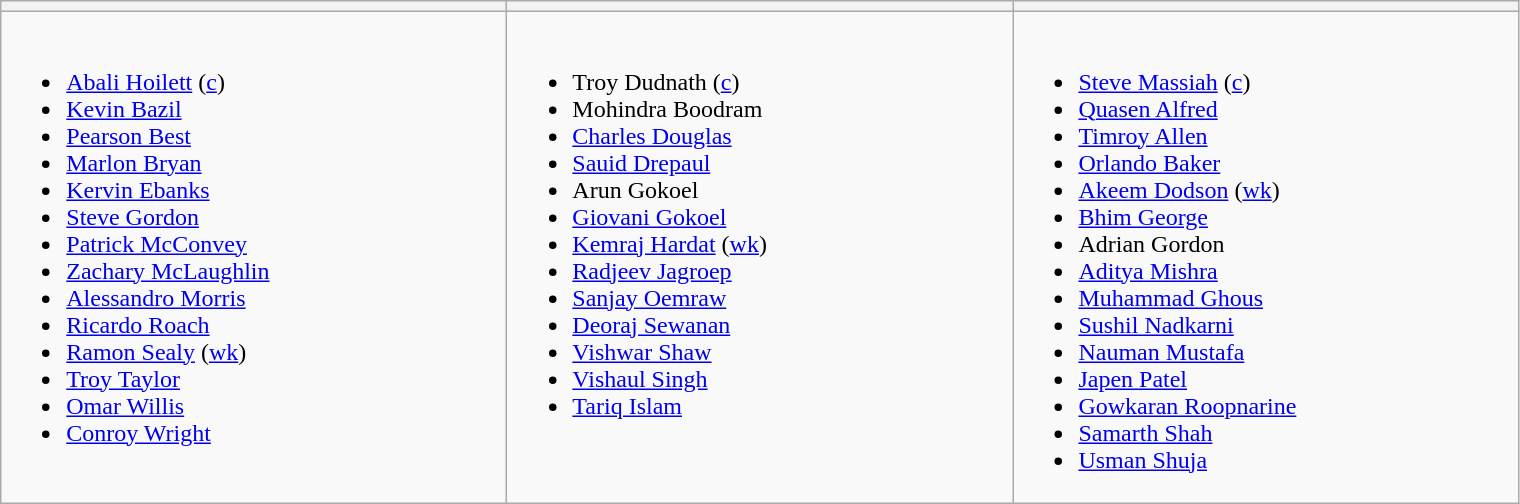<table class="wikitable">
<tr>
<th width=330></th>
<th width=330></th>
<th width=330></th>
</tr>
<tr>
<td valign=top><br><ul><li><a href='#'>Abali Hoilett</a> (<a href='#'>c</a>)</li><li><a href='#'>Kevin Bazil</a></li><li><a href='#'>Pearson Best</a></li><li><a href='#'>Marlon Bryan</a></li><li><a href='#'>Kervin Ebanks</a></li><li><a href='#'>Steve Gordon</a></li><li><a href='#'>Patrick McConvey</a></li><li><a href='#'>Zachary McLaughlin</a></li><li><a href='#'>Alessandro Morris</a></li><li><a href='#'>Ricardo Roach</a></li><li><a href='#'>Ramon Sealy</a> (<a href='#'>wk</a>)</li><li><a href='#'>Troy Taylor</a></li><li><a href='#'>Omar Willis</a></li><li><a href='#'>Conroy Wright</a></li></ul></td>
<td valign=top><br><ul><li>Troy Dudnath (<a href='#'>c</a>)</li><li>Mohindra Boodram</li><li><a href='#'>Charles Douglas</a></li><li><a href='#'>Sauid Drepaul</a></li><li>Arun Gokoel</li><li><a href='#'>Giovani Gokoel</a></li><li><a href='#'>Kemraj Hardat</a> (<a href='#'>wk</a>)</li><li><a href='#'>Radjeev Jagroep</a></li><li><a href='#'>Sanjay Oemraw</a></li><li><a href='#'>Deoraj Sewanan</a></li><li><a href='#'>Vishwar Shaw</a></li><li><a href='#'>Vishaul Singh</a></li><li><a href='#'>Tariq Islam</a></li></ul></td>
<td valign=top><br><ul><li><a href='#'>Steve Massiah</a> (<a href='#'>c</a>)</li><li><a href='#'>Quasen Alfred</a></li><li><a href='#'>Timroy Allen</a></li><li><a href='#'>Orlando Baker</a></li><li><a href='#'>Akeem Dodson</a> (<a href='#'>wk</a>)</li><li><a href='#'>Bhim George</a></li><li>Adrian Gordon</li><li><a href='#'>Aditya Mishra</a></li><li><a href='#'>Muhammad Ghous</a></li><li><a href='#'>Sushil Nadkarni</a></li><li><a href='#'>Nauman Mustafa</a></li><li><a href='#'>Japen Patel</a></li><li><a href='#'>Gowkaran Roopnarine</a></li><li><a href='#'>Samarth Shah</a></li><li><a href='#'>Usman Shuja</a></li></ul></td>
</tr>
</table>
